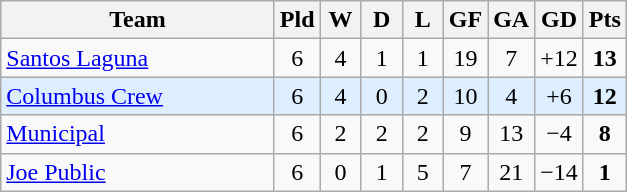<table class="wikitable" style="text-align: center;">
<tr>
<th width="175">Team</th>
<th width="20">Pld</th>
<th width="20">W</th>
<th width="20">D</th>
<th width="20">L</th>
<th width="20">GF</th>
<th width="20">GA</th>
<th width="20">GD</th>
<th width="20">Pts</th>
</tr>
<tr>
<td align=left> <a href='#'>Santos Laguna</a></td>
<td>6</td>
<td>4</td>
<td>1</td>
<td>1</td>
<td>19</td>
<td>7</td>
<td>+12</td>
<td><strong>13</strong></td>
</tr>
<tr bgcolor=#ddeeff>
<td align=left> <a href='#'>Columbus Crew</a></td>
<td>6</td>
<td>4</td>
<td>0</td>
<td>2</td>
<td>10</td>
<td>4</td>
<td>+6</td>
<td><strong>12</strong></td>
</tr>
<tr>
<td align=left> <a href='#'>Municipal</a></td>
<td>6</td>
<td>2</td>
<td>2</td>
<td>2</td>
<td>9</td>
<td>13</td>
<td>−4</td>
<td><strong>8</strong></td>
</tr>
<tr>
<td align=left> <a href='#'>Joe Public</a></td>
<td>6</td>
<td>0</td>
<td>1</td>
<td>5</td>
<td>7</td>
<td>21</td>
<td>−14</td>
<td><strong>1</strong></td>
</tr>
</table>
